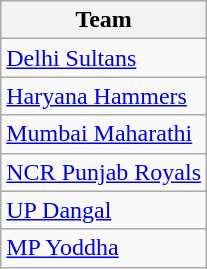<table class="wikitable sortable">
<tr>
<th scope="col">Team</th>
</tr>
<tr>
<td><a href='#'>Delhi Sultans</a></td>
</tr>
<tr>
<td><a href='#'>Haryana Hammers</a></td>
</tr>
<tr>
<td><a href='#'>Mumbai Maharathi</a></td>
</tr>
<tr>
<td><a href='#'>NCR Punjab Royals</a></td>
</tr>
<tr>
<td><a href='#'>UP Dangal</a></td>
</tr>
<tr>
<td><a href='#'>MP Yoddha</a></td>
</tr>
</table>
